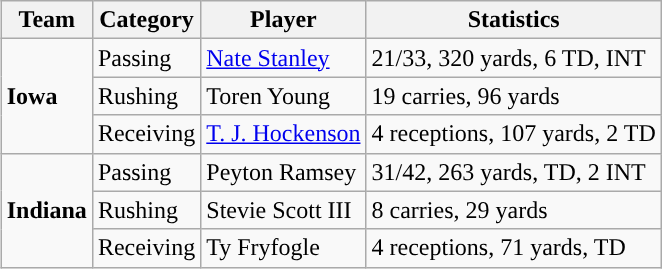<table class="wikitable" style="float: right;">
<tr>
<th>Team</th>
<th>Category</th>
<th>Player</th>
<th>Statistics</th>
</tr>
<tr>
<td rowspan=3><strong>Iowa</strong></td>
<td>Passing</td>
<td><a href='#'>Nate Stanley</a></td>
<td>21/33, 320 yards, 6 TD, INT</td>
</tr>
<tr>
<td>Rushing</td>
<td>Toren Young</td>
<td>19 carries, 96 yards</td>
</tr>
<tr>
<td>Receiving</td>
<td><a href='#'>T. J. Hockenson</a></td>
<td>4 receptions, 107 yards, 2 TD</td>
</tr>
<tr>
<td rowspan=3><strong>Indiana</strong></td>
<td>Passing</td>
<td>Peyton Ramsey</td>
<td>31/42, 263 yards, TD, 2 INT</td>
</tr>
<tr>
<td>Rushing</td>
<td>Stevie Scott III</td>
<td>8 carries, 29 yards</td>
</tr>
<tr>
<td>Receiving</td>
<td>Ty Fryfogle</td>
<td>4 receptions, 71 yards, TD</td>
</tr>
</table>
